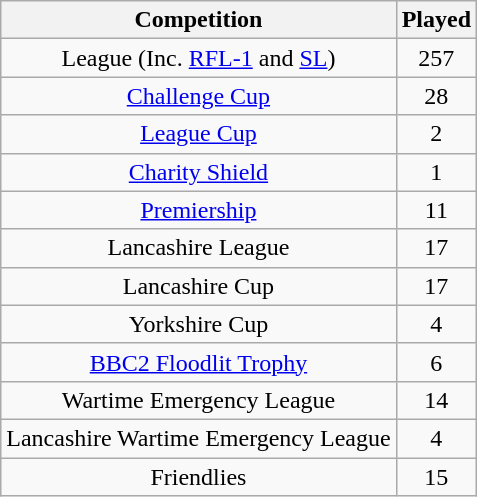<table class="wikitable" style="text-align:center">
<tr>
<th>Competition</th>
<th>Played</th>
</tr>
<tr>
<td>League (Inc. <a href='#'>RFL-1</a> and <a href='#'>SL</a>)</td>
<td>257</td>
</tr>
<tr>
<td><a href='#'>Challenge Cup</a></td>
<td>28</td>
</tr>
<tr>
<td><a href='#'>League Cup</a></td>
<td>2</td>
</tr>
<tr>
<td><a href='#'>Charity Shield</a></td>
<td>1</td>
</tr>
<tr>
<td><a href='#'>Premiership</a></td>
<td>11</td>
</tr>
<tr>
<td>Lancashire League</td>
<td>17</td>
</tr>
<tr>
<td>Lancashire Cup</td>
<td>17</td>
</tr>
<tr>
<td>Yorkshire Cup</td>
<td>4</td>
</tr>
<tr>
<td><a href='#'>BBC2 Floodlit Trophy</a></td>
<td>6</td>
</tr>
<tr>
<td>Wartime Emergency League</td>
<td>14</td>
</tr>
<tr>
<td>Lancashire Wartime Emergency League</td>
<td>4</td>
</tr>
<tr>
<td>Friendlies</td>
<td>15</td>
</tr>
</table>
